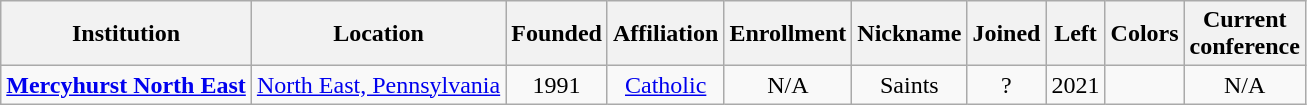<table class="wikitable sortable" style="text-align:center;">
<tr>
<th>Institution</th>
<th>Location</th>
<th>Founded</th>
<th>Affiliation</th>
<th>Enrollment</th>
<th>Nickname</th>
<th>Joined</th>
<th>Left</th>
<th>Colors</th>
<th>Current<br>conference</th>
</tr>
<tr>
<td><strong><a href='#'>Mercyhurst North East</a></strong></td>
<td><a href='#'>North East, Pennsylvania</a></td>
<td>1991</td>
<td><a href='#'>Catholic</a></td>
<td>N/A</td>
<td>Saints</td>
<td>?</td>
<td>2021</td>
<td>  </td>
<td>N/A</td>
</tr>
</table>
